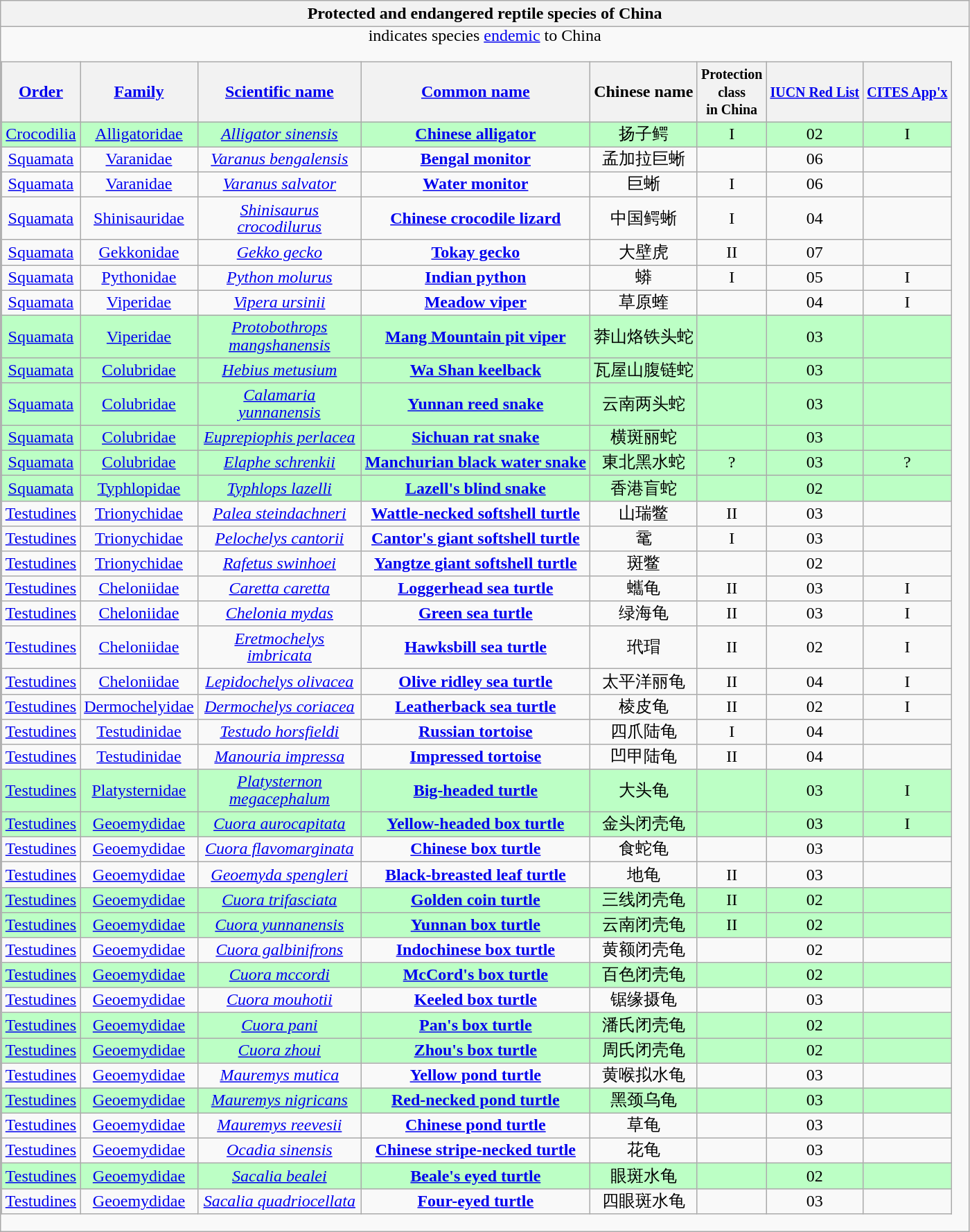<table class="wikitable collapsible">
<tr>
<th>Protected and endangered reptile species of China</th>
</tr>
<tr>
<td style="padding:0; border:none; text-align:center; line-height:1.05"> indicates species <a href='#'>endemic</a> to China<br><table class="wikitable sortable" style="text-align:center;line-height:1.05">
<tr>
<th scope="col;"><a href='#'>Order</a></th>
<th scope="col;"><a href='#'>Family</a></th>
<th scope="col;"style="width:150px;"><a href='#'>Scientific name</a></th>
<th scope="col;"><a href='#'>Common name</a></th>
<th>Chinese name</th>
<th scope="col;"style="width:30px;"><small>Protection<br>class<br>in China</small></th>
<th scope="col;"><small><a href='#'>IUCN Red List</a></small></th>
<th scope="col;"><small><a href='#'>CITES App'x</a></small></th>
</tr>
<tr style="background: #bcffc5;">
<td><a href='#'>Crocodilia</a></td>
<td><a href='#'>Alligatoridae</a></td>
<td><em><a href='#'>Alligator sinensis</a></em></td>
<td><strong><a href='#'>Chinese alligator</a></strong></td>
<td>扬子鳄</td>
<td>I</td>
<td><span>02</span></td>
<td>I</td>
</tr>
<tr>
<td><a href='#'>Squamata</a></td>
<td><a href='#'>Varanidae</a></td>
<td><em><a href='#'>Varanus bengalensis</a></em></td>
<td><strong><a href='#'>Bengal monitor</a></strong></td>
<td>孟加拉巨蜥</td>
<td></td>
<td><span>06</span></td>
<td></td>
</tr>
<tr>
<td><a href='#'>Squamata</a></td>
<td><a href='#'>Varanidae</a></td>
<td><em><a href='#'>Varanus salvator</a></em></td>
<td><strong><a href='#'>Water monitor</a></strong></td>
<td>巨蜥</td>
<td>I</td>
<td><span>06</span></td>
<td></td>
</tr>
<tr>
<td><a href='#'>Squamata</a></td>
<td><a href='#'>Shinisauridae</a></td>
<td><em><a href='#'>Shinisaurus crocodilurus</a></em></td>
<td><strong><a href='#'>Chinese crocodile lizard</a></strong></td>
<td>中国鳄蜥</td>
<td>I</td>
<td><span>04</span></td>
<td></td>
</tr>
<tr>
<td><a href='#'>Squamata</a></td>
<td><a href='#'>Gekkonidae</a></td>
<td><em><a href='#'>Gekko gecko</a></em></td>
<td><strong><a href='#'>Tokay gecko</a></strong></td>
<td>大壁虎</td>
<td>II</td>
<td><span>07</span></td>
<td></td>
</tr>
<tr>
<td><a href='#'>Squamata</a></td>
<td><a href='#'>Pythonidae</a></td>
<td><em><a href='#'>Python molurus</a></em></td>
<td><strong><a href='#'>Indian python</a></strong></td>
<td>蟒</td>
<td>I</td>
<td><span>05</span></td>
<td>I</td>
</tr>
<tr>
<td><a href='#'>Squamata</a></td>
<td><a href='#'>Viperidae</a></td>
<td><em><a href='#'>Vipera ursinii</a></em></td>
<td><strong><a href='#'>Meadow viper</a></strong></td>
<td>草原蝰</td>
<td></td>
<td><span>04</span></td>
<td>I</td>
</tr>
<tr style="background: #bcffc5;">
<td><a href='#'>Squamata</a></td>
<td><a href='#'>Viperidae</a></td>
<td><em><a href='#'>Protobothrops mangshanensis</a></em></td>
<td><strong><a href='#'>Mang Mountain pit viper</a></strong></td>
<td>莽山烙铁头蛇</td>
<td></td>
<td><span>03</span></td>
<td></td>
</tr>
<tr style="background: #bcffc5;">
<td><a href='#'>Squamata</a></td>
<td><a href='#'>Colubridae</a></td>
<td><em><a href='#'>Hebius metusium</a></em></td>
<td><strong><a href='#'>Wa Shan keelback</a></strong></td>
<td>瓦屋山腹链蛇</td>
<td></td>
<td><span>03</span></td>
<td></td>
</tr>
<tr style="background: #bcffc5;">
<td><a href='#'>Squamata</a></td>
<td><a href='#'>Colubridae</a></td>
<td><em><a href='#'>Calamaria yunnanensis</a></em></td>
<td><strong><a href='#'>Yunnan reed snake</a></strong></td>
<td>云南两头蛇</td>
<td></td>
<td><span>03</span></td>
<td></td>
</tr>
<tr style="background: #bcffc5;">
<td><a href='#'>Squamata</a></td>
<td><a href='#'>Colubridae</a></td>
<td><em><a href='#'>Euprepiophis perlacea</a></em></td>
<td><strong><a href='#'>Sichuan rat snake</a></strong></td>
<td>横斑丽蛇</td>
<td></td>
<td><span>03</span></td>
<td></td>
</tr>
<tr style="background: #bcffc5;">
<td><a href='#'>Squamata</a></td>
<td><a href='#'>Colubridae</a></td>
<td><em><a href='#'>Elaphe schrenkii</a></em></td>
<td><strong><a href='#'>Manchurian black water snake</a></strong></td>
<td>東北黑水蛇</td>
<td>?</td>
<td><span>03</span></td>
<td>?</td>
</tr>
<tr style="background: #bcffc5;">
<td><a href='#'>Squamata</a></td>
<td><a href='#'>Typhlopidae</a></td>
<td><em><a href='#'>Typhlops lazelli</a></em></td>
<td><strong><a href='#'>Lazell's blind snake</a></strong></td>
<td>香港盲蛇</td>
<td></td>
<td><span>02</span></td>
<td></td>
</tr>
<tr>
<td><a href='#'>Testudines</a></td>
<td><a href='#'>Trionychidae</a></td>
<td><em><a href='#'>Palea steindachneri</a></em></td>
<td><strong><a href='#'>Wattle-necked softshell turtle</a></strong></td>
<td>山瑞鳖</td>
<td>II</td>
<td><span>03</span></td>
<td></td>
</tr>
<tr>
<td><a href='#'>Testudines</a></td>
<td><a href='#'>Trionychidae</a></td>
<td><em><a href='#'>Pelochelys cantorii</a></em></td>
<td><strong><a href='#'>Cantor's giant softshell turtle</a></strong></td>
<td>鼋</td>
<td>I</td>
<td><span>03</span></td>
<td></td>
</tr>
<tr>
<td><a href='#'>Testudines</a></td>
<td><a href='#'>Trionychidae</a></td>
<td><em><a href='#'>Rafetus swinhoei</a></em></td>
<td><strong><a href='#'>Yangtze giant softshell turtle</a></strong></td>
<td>斑鳖</td>
<td></td>
<td><span>02</span></td>
<td></td>
</tr>
<tr>
<td><a href='#'>Testudines</a></td>
<td><a href='#'>Cheloniidae</a></td>
<td><em><a href='#'>Caretta caretta</a></em></td>
<td><strong><a href='#'>Loggerhead sea turtle</a></strong></td>
<td>蠵龟</td>
<td>II</td>
<td><span>03</span></td>
<td>I</td>
</tr>
<tr>
<td><a href='#'>Testudines</a></td>
<td><a href='#'>Cheloniidae</a></td>
<td><em><a href='#'>Chelonia mydas</a></em></td>
<td><strong><a href='#'>Green sea turtle</a></strong></td>
<td>绿海龟</td>
<td>II</td>
<td><span>03</span></td>
<td>I</td>
</tr>
<tr>
<td><a href='#'>Testudines</a></td>
<td><a href='#'>Cheloniidae</a></td>
<td><em><a href='#'>Eretmochelys imbricata</a></em></td>
<td><strong><a href='#'>Hawksbill sea turtle</a></strong></td>
<td>玳瑁</td>
<td>II</td>
<td><span>02</span></td>
<td>I</td>
</tr>
<tr>
<td><a href='#'>Testudines</a></td>
<td><a href='#'>Cheloniidae</a></td>
<td><em><a href='#'>Lepidochelys olivacea</a></em></td>
<td><strong><a href='#'>Olive ridley sea turtle</a></strong></td>
<td>太平洋丽龟</td>
<td>II</td>
<td><span>04</span></td>
<td>I</td>
</tr>
<tr>
<td><a href='#'>Testudines</a></td>
<td><a href='#'>Dermochelyidae</a></td>
<td><em><a href='#'>Dermochelys coriacea</a></em></td>
<td><strong><a href='#'>Leatherback sea turtle</a></strong></td>
<td>棱皮龟</td>
<td>II</td>
<td><span>02</span></td>
<td>I</td>
</tr>
<tr>
<td><a href='#'>Testudines</a></td>
<td><a href='#'>Testudinidae</a></td>
<td><em><a href='#'>Testudo horsfieldi</a></em></td>
<td><strong><a href='#'>Russian tortoise</a></strong></td>
<td>四爪陆龟</td>
<td>I</td>
<td><span>04</span></td>
<td></td>
</tr>
<tr>
<td><a href='#'>Testudines</a></td>
<td><a href='#'>Testudinidae</a></td>
<td><em><a href='#'>Manouria impressa</a></em></td>
<td><strong><a href='#'>Impressed tortoise</a></strong></td>
<td>凹甲陆龟</td>
<td>II</td>
<td><span>04</span></td>
<td></td>
</tr>
<tr style="background: #bcffc5;">
<td><a href='#'>Testudines</a></td>
<td><a href='#'>Platysternidae</a></td>
<td><em><a href='#'>Platysternon megacephalum</a></em></td>
<td><strong><a href='#'>Big-headed turtle</a></strong></td>
<td>大头龟</td>
<td></td>
<td><span>03</span></td>
<td>I</td>
</tr>
<tr style="background: #bcffc5;">
<td><a href='#'>Testudines</a></td>
<td><a href='#'>Geoemydidae</a></td>
<td><em><a href='#'>Cuora aurocapitata</a></em></td>
<td><strong><a href='#'>Yellow-headed box turtle</a></strong></td>
<td>金头闭壳龟</td>
<td></td>
<td><span>03</span></td>
<td>I</td>
</tr>
<tr>
<td><a href='#'>Testudines</a></td>
<td><a href='#'>Geoemydidae</a></td>
<td><em><a href='#'>Cuora flavomarginata</a></em></td>
<td><strong><a href='#'>Chinese box turtle</a></strong></td>
<td>食蛇龟</td>
<td></td>
<td><span>03</span></td>
<td></td>
</tr>
<tr>
<td><a href='#'>Testudines</a></td>
<td><a href='#'>Geoemydidae</a></td>
<td><em><a href='#'>Geoemyda spengleri</a></em></td>
<td><strong><a href='#'>Black-breasted leaf turtle</a></strong></td>
<td>地龟</td>
<td>II</td>
<td><span>03</span></td>
<td></td>
</tr>
<tr style="background: #bcffc5;">
<td><a href='#'>Testudines</a></td>
<td><a href='#'>Geoemydidae</a></td>
<td><em><a href='#'>Cuora trifasciata</a></em></td>
<td><strong><a href='#'>Golden coin turtle</a></strong></td>
<td>三线闭壳龟</td>
<td>II</td>
<td><span>02</span></td>
<td></td>
</tr>
<tr style="background: #bcffc5;">
<td><a href='#'>Testudines</a></td>
<td><a href='#'>Geoemydidae</a></td>
<td><em><a href='#'>Cuora yunnanensis</a></em></td>
<td><strong><a href='#'>Yunnan box turtle</a></strong></td>
<td>云南闭壳龟</td>
<td>II</td>
<td><span>02</span></td>
<td></td>
</tr>
<tr>
<td><a href='#'>Testudines</a></td>
<td><a href='#'>Geoemydidae</a></td>
<td><em><a href='#'>Cuora galbinifrons</a></em></td>
<td><strong><a href='#'>Indochinese box turtle</a></strong></td>
<td>黄额闭壳龟</td>
<td></td>
<td><span>02</span></td>
<td></td>
</tr>
<tr style="background: #bcffc5;">
<td><a href='#'>Testudines</a></td>
<td><a href='#'>Geoemydidae</a></td>
<td><em><a href='#'>Cuora mccordi</a></em></td>
<td><strong><a href='#'>McCord's box turtle</a></strong></td>
<td>百色闭壳龟</td>
<td></td>
<td><span>02</span></td>
<td></td>
</tr>
<tr>
<td><a href='#'>Testudines</a></td>
<td><a href='#'>Geoemydidae</a></td>
<td><em><a href='#'>Cuora mouhotii</a></em></td>
<td><strong><a href='#'>Keeled box turtle</a></strong></td>
<td>锯缘摄龟</td>
<td></td>
<td><span>03</span></td>
<td></td>
</tr>
<tr style="background: #bcffc5;">
<td><a href='#'>Testudines</a></td>
<td><a href='#'>Geoemydidae</a></td>
<td><em><a href='#'>Cuora pani</a></em></td>
<td><strong><a href='#'>Pan's box turtle</a></strong></td>
<td>潘氏闭壳龟</td>
<td></td>
<td><span>02</span></td>
<td></td>
</tr>
<tr style="background: #bcffc5;">
<td><a href='#'>Testudines</a></td>
<td><a href='#'>Geoemydidae</a></td>
<td><em><a href='#'>Cuora zhoui</a></em></td>
<td><strong><a href='#'>Zhou's box turtle</a></strong></td>
<td>周氏闭壳龟</td>
<td></td>
<td><span>02</span></td>
<td></td>
</tr>
<tr>
<td><a href='#'>Testudines</a></td>
<td><a href='#'>Geoemydidae</a></td>
<td><em><a href='#'>Mauremys mutica</a></em></td>
<td><strong><a href='#'>Yellow pond turtle</a></strong></td>
<td>黄喉拟水龟</td>
<td></td>
<td><span>03</span></td>
<td></td>
</tr>
<tr style="background: #bcffc5;">
<td><a href='#'>Testudines</a></td>
<td><a href='#'>Geoemydidae</a></td>
<td><em><a href='#'>Mauremys nigricans</a></em></td>
<td><strong><a href='#'>Red-necked pond turtle</a></strong></td>
<td>黑颈乌龟</td>
<td></td>
<td><span>03</span></td>
<td></td>
</tr>
<tr>
<td><a href='#'>Testudines</a></td>
<td><a href='#'>Geoemydidae</a></td>
<td><em><a href='#'>Mauremys reevesii</a></em></td>
<td><strong><a href='#'>Chinese pond turtle</a></strong></td>
<td>草龟</td>
<td></td>
<td><span>03</span></td>
<td></td>
</tr>
<tr>
<td><a href='#'>Testudines</a></td>
<td><a href='#'>Geoemydidae</a></td>
<td><em><a href='#'>Ocadia sinensis</a></em></td>
<td><strong><a href='#'>Chinese stripe-necked turtle</a></strong></td>
<td>花龟</td>
<td></td>
<td><span>03</span></td>
<td></td>
</tr>
<tr style="background: #bcffc5;">
<td><a href='#'>Testudines</a></td>
<td><a href='#'>Geoemydidae</a></td>
<td><em><a href='#'>Sacalia bealei</a></em></td>
<td><strong><a href='#'>Beale's eyed turtle</a></strong></td>
<td>眼斑水龟</td>
<td></td>
<td><span>02</span></td>
<td></td>
</tr>
<tr>
<td><a href='#'>Testudines</a></td>
<td><a href='#'>Geoemydidae</a></td>
<td><em><a href='#'>Sacalia quadriocellata</a></em></td>
<td><strong><a href='#'>Four-eyed turtle</a></strong></td>
<td>四眼斑水龟</td>
<td></td>
<td><span>03</span></td>
<td></td>
</tr>
</table>
</td>
</tr>
</table>
